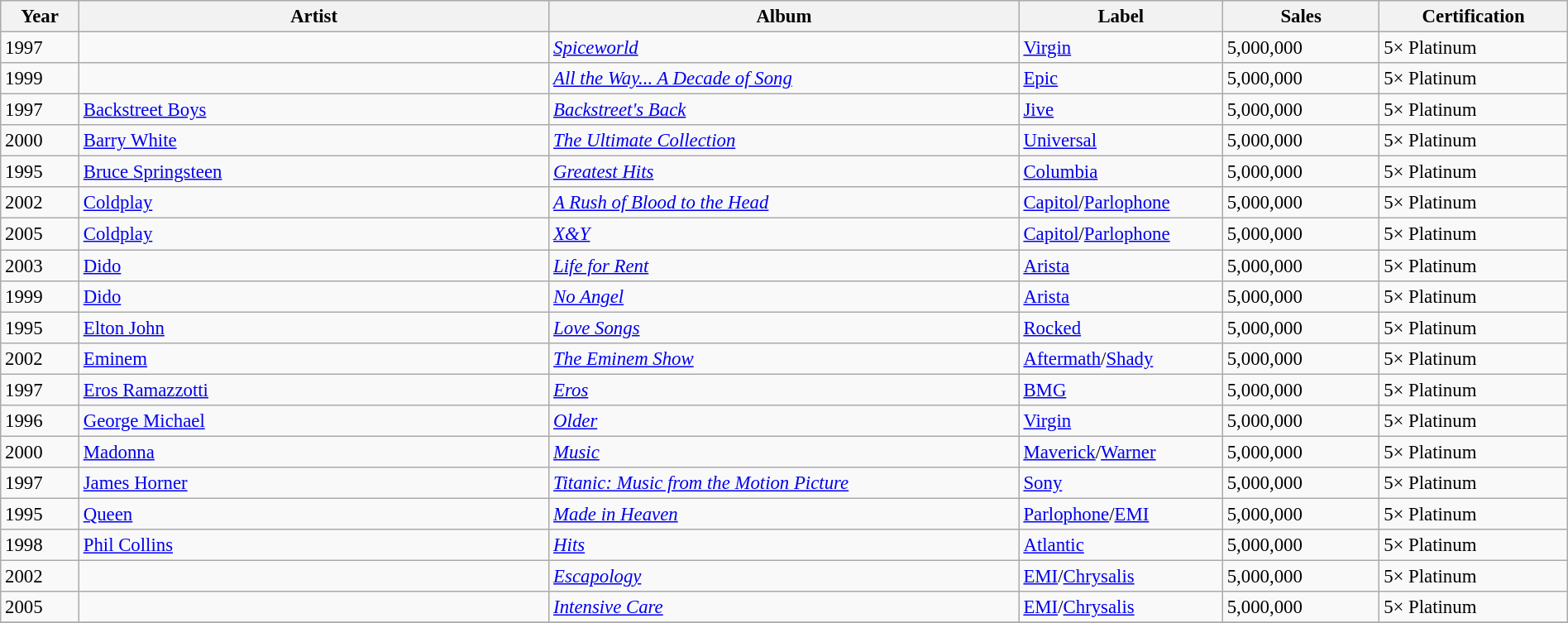<table class="wikitable sortabe" width="100%" style="font-size: 0.95em">
<tr>
<th width=5%><strong>Year</strong></th>
<th width=30%><strong>Artist</strong></th>
<th width=30%><strong>Album</strong></th>
<th width=13%><strong>Label</strong></th>
<th width=10%><strong>Sales</strong></th>
<th width=12%><strong>Certification</strong></th>
</tr>
<tr>
<td>1997</td>
<td></td>
<td><em><a href='#'>Spiceworld</a></em></td>
<td><a href='#'>Virgin</a></td>
<td>5,000,000</td>
<td>5× Platinum</td>
</tr>
<tr>
<td>1999</td>
<td></td>
<td><em><a href='#'>All the Way... A Decade of Song</a></em></td>
<td><a href='#'>Epic</a></td>
<td>5,000,000</td>
<td>5× Platinum</td>
</tr>
<tr>
<td>1997</td>
<td><a href='#'>Backstreet Boys</a></td>
<td><em><a href='#'>Backstreet's Back</a></em></td>
<td><a href='#'>Jive</a></td>
<td>5,000,000</td>
<td>5× Platinum</td>
</tr>
<tr>
<td>2000</td>
<td><a href='#'>Barry White</a></td>
<td><em><a href='#'>The Ultimate Collection</a></em></td>
<td><a href='#'>Universal</a></td>
<td>5,000,000</td>
<td>5× Platinum</td>
</tr>
<tr>
<td>1995</td>
<td><a href='#'>Bruce Springsteen</a></td>
<td><em><a href='#'>Greatest Hits</a></em></td>
<td><a href='#'>Columbia</a></td>
<td>5,000,000</td>
<td>5× Platinum</td>
</tr>
<tr>
<td>2002</td>
<td><a href='#'>Coldplay</a></td>
<td><em><a href='#'>A Rush of Blood to the Head</a></em></td>
<td><a href='#'>Capitol</a>/<a href='#'>Parlophone</a></td>
<td>5,000,000</td>
<td>5× Platinum</td>
</tr>
<tr>
<td>2005</td>
<td><a href='#'>Coldplay</a></td>
<td><em><a href='#'>X&Y</a></em></td>
<td><a href='#'>Capitol</a>/<a href='#'>Parlophone</a></td>
<td>5,000,000</td>
<td>5× Platinum</td>
</tr>
<tr>
<td>2003</td>
<td><a href='#'>Dido</a></td>
<td><em><a href='#'>Life for Rent</a></em></td>
<td><a href='#'>Arista</a></td>
<td>5,000,000</td>
<td>5× Platinum</td>
</tr>
<tr>
<td>1999</td>
<td><a href='#'>Dido</a></td>
<td><em><a href='#'>No Angel</a></em></td>
<td><a href='#'>Arista</a></td>
<td>5,000,000</td>
<td>5× Platinum</td>
</tr>
<tr>
<td>1995</td>
<td><a href='#'>Elton John</a></td>
<td><em><a href='#'>Love Songs</a></em></td>
<td><a href='#'>Rocked</a></td>
<td>5,000,000</td>
<td>5× Platinum</td>
</tr>
<tr>
<td>2002</td>
<td><a href='#'>Eminem</a></td>
<td><em><a href='#'>The Eminem Show</a></em></td>
<td><a href='#'>Aftermath</a>/<a href='#'>Shady</a></td>
<td>5,000,000</td>
<td>5× Platinum</td>
</tr>
<tr>
<td>1997</td>
<td><a href='#'>Eros Ramazzotti</a></td>
<td><em><a href='#'>Eros</a></em></td>
<td><a href='#'>BMG</a></td>
<td>5,000,000</td>
<td>5× Platinum</td>
</tr>
<tr>
<td>1996</td>
<td><a href='#'>George Michael</a></td>
<td><em><a href='#'>Older</a></em></td>
<td><a href='#'>Virgin</a></td>
<td>5,000,000</td>
<td>5× Platinum</td>
</tr>
<tr>
<td>2000</td>
<td><a href='#'>Madonna</a></td>
<td><em><a href='#'>Music</a></em></td>
<td><a href='#'>Maverick</a>/<a href='#'>Warner</a></td>
<td>5,000,000</td>
<td>5× Platinum</td>
</tr>
<tr>
<td>1997</td>
<td><a href='#'>James Horner</a></td>
<td><em><a href='#'>Titanic: Music from the Motion Picture</a></em></td>
<td><a href='#'>Sony</a></td>
<td>5,000,000</td>
<td>5× Platinum</td>
</tr>
<tr>
<td>1995</td>
<td><a href='#'>Queen</a></td>
<td><em><a href='#'>Made in Heaven</a></em></td>
<td><a href='#'>Parlophone</a>/<a href='#'>EMI</a></td>
<td>5,000,000</td>
<td>5× Platinum</td>
</tr>
<tr>
<td>1998</td>
<td><a href='#'>Phil Collins</a></td>
<td><em><a href='#'>Hits</a></em></td>
<td><a href='#'>Atlantic</a></td>
<td>5,000,000</td>
<td>5× Platinum</td>
</tr>
<tr>
<td>2002</td>
<td></td>
<td><em><a href='#'>Escapology</a></em></td>
<td><a href='#'>EMI</a>/<a href='#'>Chrysalis</a></td>
<td>5,000,000</td>
<td>5× Platinum</td>
</tr>
<tr>
<td>2005</td>
<td></td>
<td><em><a href='#'>Intensive Care</a></em></td>
<td><a href='#'>EMI</a>/<a href='#'>Chrysalis</a></td>
<td>5,000,000</td>
<td>5× Platinum</td>
</tr>
<tr>
</tr>
</table>
